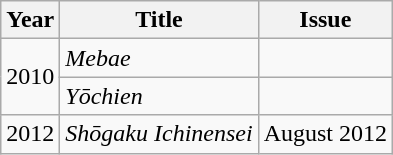<table class="wikitable">
<tr>
<th>Year</th>
<th>Title</th>
<th>Issue</th>
</tr>
<tr>
<td rowspan="2">2010</td>
<td><em>Mebae</em></td>
<td></td>
</tr>
<tr>
<td><em>Yōchien</em></td>
<td></td>
</tr>
<tr>
<td>2012</td>
<td><em>Shōgaku Ichinensei</em></td>
<td>August 2012</td>
</tr>
</table>
